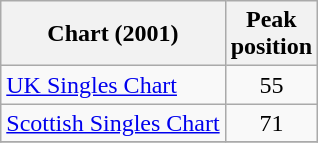<table class="wikitable sortable">
<tr>
<th>Chart (2001)</th>
<th>Peak<br>position</th>
</tr>
<tr>
<td align="left"><a href='#'>UK Singles Chart</a></td>
<td align="center">55</td>
</tr>
<tr>
<td><a href='#'>Scottish Singles Chart</a></td>
<td align="center">71</td>
</tr>
<tr>
</tr>
</table>
